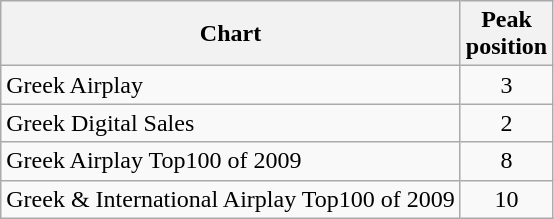<table class="wikitable">
<tr style="background:#ebf5ff;">
<th align="left">Chart</th>
<th align="left">Peak<br>position</th>
</tr>
<tr>
<td align="left">Greek Airplay</td>
<td style="text-align:center;">3</td>
</tr>
<tr>
<td align="left">Greek Digital Sales </td>
<td style="text-align:center;">2</td>
</tr>
<tr>
<td align="left">Greek Airplay Top100 of 2009 </td>
<td style="text-align:center;">8</td>
</tr>
<tr>
<td align="left">Greek & International Airplay Top100 of 2009</td>
<td style="text-align:center;">10</td>
</tr>
</table>
